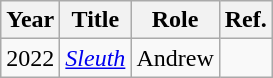<table class="wikitable">
<tr>
<th>Year</th>
<th>Title</th>
<th>Role</th>
<th>Ref.</th>
</tr>
<tr>
<td>2022</td>
<td><em><a href='#'>Sleuth</a></em></td>
<td>Andrew</td>
<td></td>
</tr>
</table>
